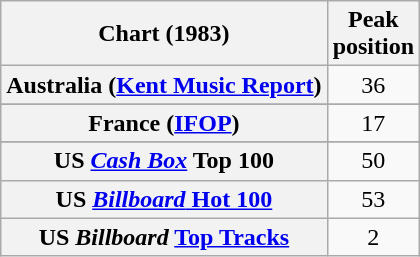<table class="wikitable sortable plainrowheaders" style="text-align:center;">
<tr>
<th>Chart (1983)</th>
<th>Peak<br>position</th>
</tr>
<tr>
<th scope="row">Australia (<a href='#'>Kent Music Report</a>)</th>
<td>36</td>
</tr>
<tr>
</tr>
<tr>
</tr>
<tr>
<th scope="row">France (<a href='#'>IFOP</a>)</th>
<td>17</td>
</tr>
<tr>
</tr>
<tr>
</tr>
<tr>
</tr>
<tr>
</tr>
<tr>
</tr>
<tr>
</tr>
<tr>
</tr>
<tr>
<th scope="row">US <em><a href='#'>Cash Box</a></em> Top 100</th>
<td>50</td>
</tr>
<tr>
<th scope="row">US <a href='#'><em>Billboard</em> Hot 100</a></th>
<td>53</td>
</tr>
<tr>
<th scope="row">US <em>Billboard</em> <a href='#'>Top Tracks</a></th>
<td>2</td>
</tr>
</table>
